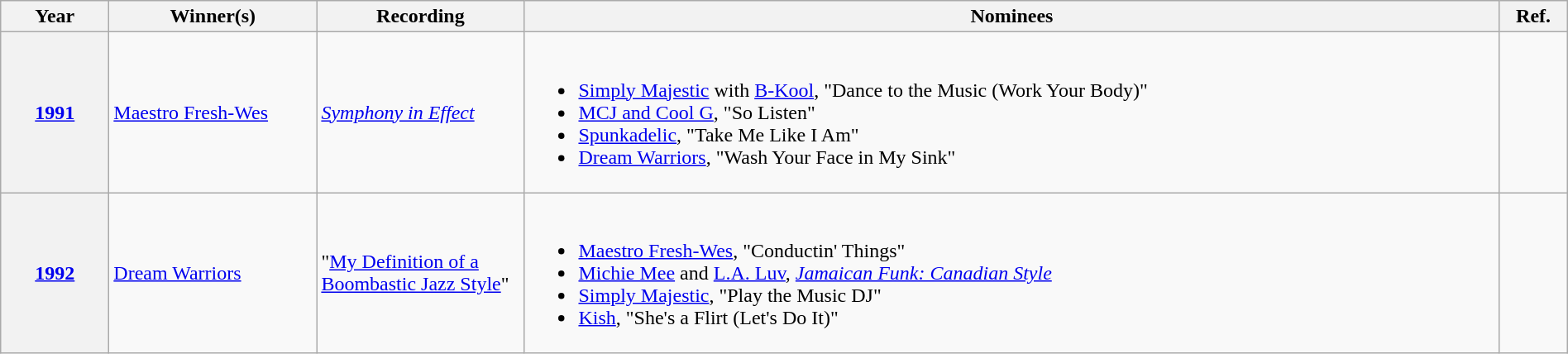<table class="wikitable sortable" width="100%">
<tr>
<th scope="col" style="width:5em;">Year</th>
<th scope="col" style="width:10em;">Winner(s)</th>
<th scope="col" style="width:10em;">Recording</th>
<th scope="col" class="unsortable">Nominees</th>
<th scope="col" class="unsortable">Ref.</th>
</tr>
<tr>
<th scope="row"><a href='#'>1991</a></th>
<td><a href='#'>Maestro Fresh-Wes</a></td>
<td><em><a href='#'>Symphony in Effect</a></em></td>
<td><br><ul><li><a href='#'>Simply Majestic</a> with <a href='#'>B-Kool</a>, "Dance to the Music (Work Your Body)"</li><li><a href='#'>MCJ and Cool G</a>, "So Listen"</li><li><a href='#'>Spunkadelic</a>, "Take Me Like I Am"</li><li><a href='#'>Dream Warriors</a>, "Wash Your Face in My Sink"</li></ul></td>
<td></td>
</tr>
<tr>
<th scope="row"><a href='#'>1992</a></th>
<td><a href='#'>Dream Warriors</a></td>
<td>"<a href='#'>My Definition of a Boombastic Jazz Style</a>"</td>
<td><br><ul><li><a href='#'>Maestro Fresh-Wes</a>, "Conductin' Things"</li><li><a href='#'>Michie Mee</a> and <a href='#'>L.A. Luv</a>, <em><a href='#'>Jamaican Funk: Canadian Style</a></em></li><li><a href='#'>Simply Majestic</a>, "Play the Music DJ"</li><li><a href='#'>Kish</a>, "She's a Flirt (Let's Do It)"</li></ul></td>
<td></td>
</tr>
</table>
